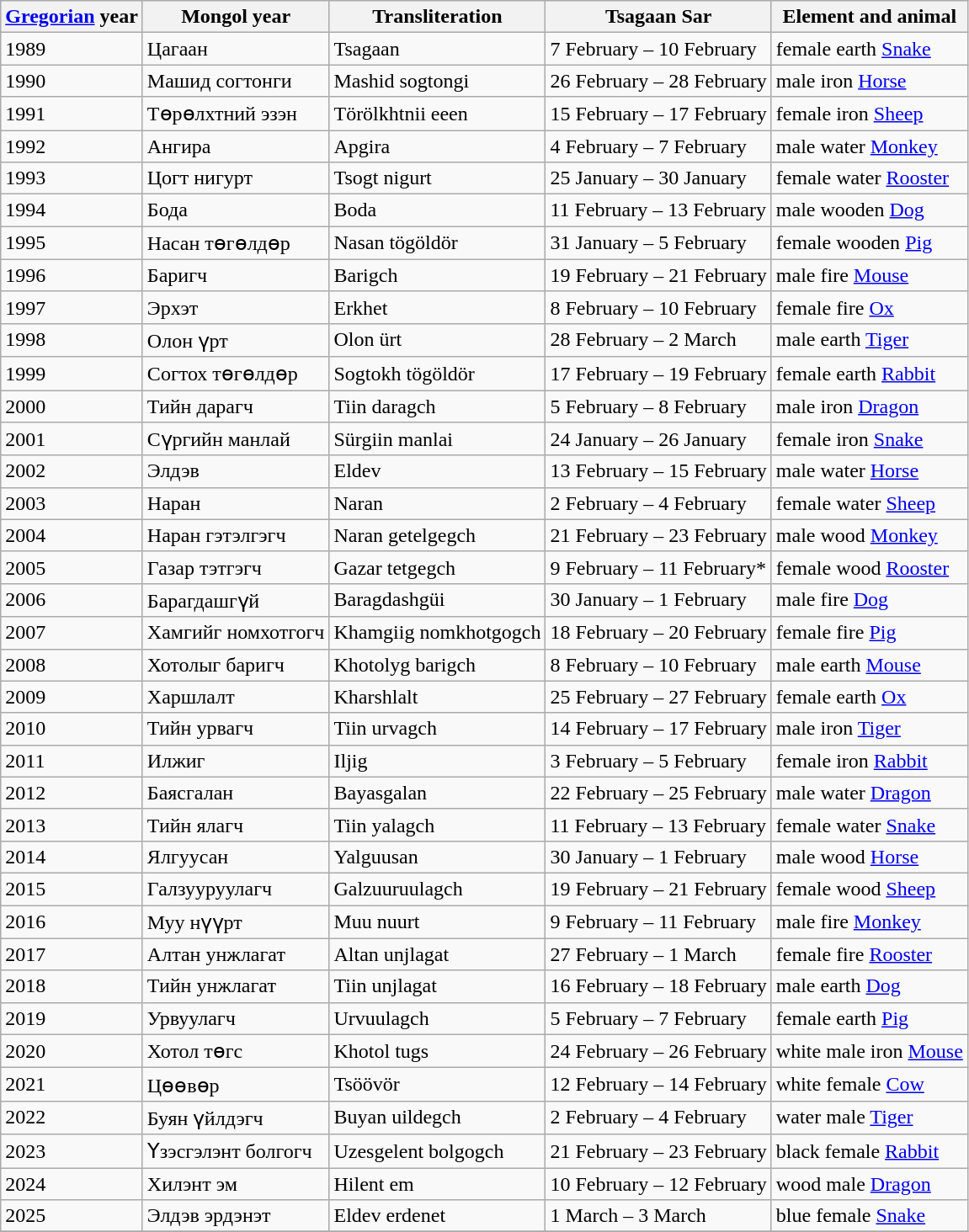<table class="wikitable">
<tr>
<th><a href='#'>Gregorian</a> year</th>
<th>Mongol year</th>
<th>Transliteration</th>
<th>Tsagaan Sar</th>
<th>Element and animal</th>
</tr>
<tr>
<td>1989</td>
<td>Цагаан</td>
<td>Tsagaan</td>
<td>7 February – 10 February</td>
<td>female earth <a href='#'>Snake</a></td>
</tr>
<tr>
<td>1990</td>
<td>Машид согтонги</td>
<td>Mashid sogtongi</td>
<td>26 February – 28 February</td>
<td>male iron <a href='#'>Horse</a></td>
</tr>
<tr>
<td>1991</td>
<td>Төрөлхтний эзэн</td>
<td>Törölkhtnii eeen</td>
<td>15 February – 17 February</td>
<td>female iron <a href='#'>Sheep</a></td>
</tr>
<tr>
<td>1992</td>
<td>Ангира</td>
<td>Apgira</td>
<td>4 February – 7 February</td>
<td>male water <a href='#'>Monkey</a></td>
</tr>
<tr>
<td>1993</td>
<td>Цогт нигурт</td>
<td>Tsogt nigurt</td>
<td>25 January – 30 January</td>
<td>female water <a href='#'>Rooster</a></td>
</tr>
<tr>
<td>1994</td>
<td>Бода</td>
<td>Boda</td>
<td>11 February – 13 February</td>
<td>male wooden <a href='#'>Dog</a></td>
</tr>
<tr>
<td>1995</td>
<td>Насан төгөлдөр</td>
<td>Nasan tögöldör</td>
<td>31 January – 5 February</td>
<td>female wooden <a href='#'>Pig</a></td>
</tr>
<tr>
<td>1996</td>
<td>Баригч</td>
<td>Barigch</td>
<td>19 February – 21 February</td>
<td>male fire <a href='#'>Mouse</a></td>
</tr>
<tr>
<td>1997</td>
<td>Эрхэт</td>
<td>Erkhet</td>
<td>8 February – 10 February</td>
<td>female fire <a href='#'>Ox</a></td>
</tr>
<tr>
<td>1998</td>
<td>Олон үрт</td>
<td>Olon ürt</td>
<td>28 February – 2 March</td>
<td>male earth <a href='#'>Tiger</a></td>
</tr>
<tr>
<td>1999</td>
<td>Согтох төгөлдөр</td>
<td>Sogtokh tögöldör</td>
<td>17 February – 19 February</td>
<td>female earth <a href='#'>Rabbit</a></td>
</tr>
<tr>
<td>2000</td>
<td>Тийн дарагч</td>
<td>Tiin daragch</td>
<td>5 February – 8 February</td>
<td>male iron <a href='#'>Dragon</a></td>
</tr>
<tr>
<td>2001</td>
<td>Сүргийн манлай</td>
<td>Sürgiin manlai</td>
<td>24 January – 26 January</td>
<td>female iron <a href='#'>Snake</a></td>
</tr>
<tr>
<td>2002</td>
<td>Элдэв</td>
<td>Eldev</td>
<td>13 February – 15 February</td>
<td>male water <a href='#'>Horse</a></td>
</tr>
<tr>
<td>2003</td>
<td>Наран</td>
<td>Naran</td>
<td>2 February – 4 February</td>
<td>female water <a href='#'>Sheep</a></td>
</tr>
<tr>
<td>2004</td>
<td>Наран гэтэлгэгч</td>
<td>Naran getelgegch</td>
<td>21 February  – 23 February</td>
<td>male wood <a href='#'>Monkey</a></td>
</tr>
<tr>
<td>2005</td>
<td>Газар тэтгэгч</td>
<td>Gazar tetgegch</td>
<td>9 February – 11 February*</td>
<td>female wood <a href='#'>Rooster</a></td>
</tr>
<tr>
<td>2006</td>
<td>Барагдашгүй</td>
<td>Baragdashgüi</td>
<td>30 January – 1 February</td>
<td>male fire <a href='#'>Dog</a></td>
</tr>
<tr>
<td>2007</td>
<td>Хамгийг номхотгогч</td>
<td>Khamgiig nomkhotgogch</td>
<td>18 February – 20 February</td>
<td>female fire <a href='#'>Pig</a></td>
</tr>
<tr>
<td>2008</td>
<td>Хотолыг баригч</td>
<td>Khotolyg barigch</td>
<td>8 February – 10 February</td>
<td>male earth <a href='#'>Mouse</a></td>
</tr>
<tr>
<td>2009</td>
<td>Харшлалт</td>
<td>Kharshlalt</td>
<td>25 February – 27 February</td>
<td>female earth <a href='#'>Ox</a></td>
</tr>
<tr>
<td>2010</td>
<td>Тийн урвагч</td>
<td>Tiin urvagch</td>
<td>14 February – 17 February</td>
<td>male iron <a href='#'>Tiger</a></td>
</tr>
<tr>
<td>2011</td>
<td>Илжиг</td>
<td>Iljig</td>
<td>3 February – 5 February</td>
<td>female iron <a href='#'>Rabbit</a></td>
</tr>
<tr>
<td>2012</td>
<td>Баясгалан</td>
<td>Bayasgalan</td>
<td>22 February – 25 February</td>
<td>male water <a href='#'>Dragon</a></td>
</tr>
<tr>
<td>2013</td>
<td>Тийн ялагч</td>
<td>Tiin yalagch</td>
<td>11 February – 13 February</td>
<td>female water <a href='#'>Snake</a></td>
</tr>
<tr>
<td>2014</td>
<td>Ялгуусан</td>
<td>Yalguusan</td>
<td>30 January – 1 February</td>
<td>male wood <a href='#'>Horse</a></td>
</tr>
<tr>
<td>2015</td>
<td>Галзууруулагч</td>
<td>Galzuuruulagch</td>
<td>19 February – 21 February</td>
<td>female wood <a href='#'>Sheep</a></td>
</tr>
<tr>
<td>2016</td>
<td>Муу нүүрт</td>
<td>Muu nuurt</td>
<td>9 February – 11 February</td>
<td>male fire <a href='#'>Monkey</a></td>
</tr>
<tr>
<td>2017</td>
<td>Алтан унжлагат</td>
<td>Altan unjlagat</td>
<td>27 February – 1 March</td>
<td>female fire <a href='#'>Rooster</a></td>
</tr>
<tr>
<td>2018</td>
<td>Тийн унжлагат</td>
<td>Tiin unjlagat</td>
<td>16 February – 18 February</td>
<td>male earth <a href='#'>Dog</a></td>
</tr>
<tr>
<td>2019</td>
<td>Урвуулагч</td>
<td>Urvuulagch</td>
<td>5 February – 7 February</td>
<td>female earth <a href='#'>Pig</a></td>
</tr>
<tr>
<td>2020</td>
<td>Хотол төгс</td>
<td>Khotol tugs</td>
<td>24 February – 26 February</td>
<td>white male iron <a href='#'>Mouse</a></td>
</tr>
<tr>
<td>2021</td>
<td>Цөөвөр</td>
<td>Tsöövör</td>
<td>12 February – 14 February</td>
<td>white female <a href='#'>Cow</a></td>
</tr>
<tr>
<td>2022</td>
<td>Буян үйлдэгч</td>
<td>Buyan uildegch</td>
<td>2 February – 4 February</td>
<td>water male <a href='#'>Tiger</a></td>
</tr>
<tr>
<td>2023</td>
<td>Үзэсгэлэнт болгогч</td>
<td>Uzesgelent bolgogch</td>
<td>21 February – 23 February</td>
<td>black female <a href='#'>Rabbit</a></td>
</tr>
<tr>
<td>2024</td>
<td>Хилэнт эм</td>
<td>Hilent em</td>
<td>10 February – 12 February</td>
<td>wood male <a href='#'>Dragon</a></td>
</tr>
<tr>
<td>2025</td>
<td>Элдэв эрдэнэт</td>
<td>Eldev erdenet</td>
<td>1 March – 3 March</td>
<td>blue female <a href='#'>Snake</a></td>
</tr>
<tr>
</tr>
</table>
